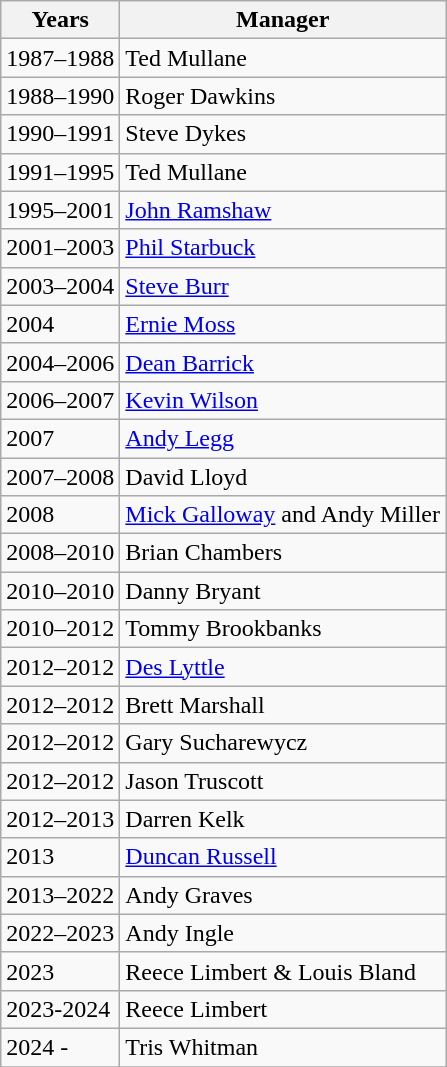<table class=wikitable style=text-align:left>
<tr>
<th>Years</th>
<th>Manager</th>
</tr>
<tr>
<td>1987–1988</td>
<td>Ted Mullane</td>
</tr>
<tr>
<td>1988–1990</td>
<td>Roger Dawkins</td>
</tr>
<tr>
<td>1990–1991</td>
<td>Steve Dykes</td>
</tr>
<tr>
<td>1991–1995</td>
<td>Ted Mullane</td>
</tr>
<tr>
<td>1995–2001</td>
<td><a href='#'>John Ramshaw</a></td>
</tr>
<tr>
<td>2001–2003</td>
<td><a href='#'>Phil Starbuck</a></td>
</tr>
<tr ->
<td>2003–2004</td>
<td><a href='#'>Steve Burr</a></td>
</tr>
<tr>
<td>2004</td>
<td><a href='#'>Ernie Moss</a></td>
</tr>
<tr>
<td>2004–2006</td>
<td><a href='#'>Dean Barrick</a></td>
</tr>
<tr>
<td>2006–2007</td>
<td><a href='#'>Kevin Wilson</a></td>
</tr>
<tr>
<td>2007</td>
<td><a href='#'>Andy Legg</a></td>
</tr>
<tr>
<td>2007–2008</td>
<td>David Lloyd</td>
</tr>
<tr>
<td>2008</td>
<td><a href='#'>Mick Galloway</a> and Andy Miller</td>
</tr>
<tr>
<td>2008–2010</td>
<td>Brian Chambers</td>
</tr>
<tr>
<td>2010–2010</td>
<td>Danny Bryant</td>
</tr>
<tr>
<td>2010–2012</td>
<td>Tommy Brookbanks</td>
</tr>
<tr>
<td>2012–2012</td>
<td><a href='#'>Des Lyttle</a></td>
</tr>
<tr>
<td>2012–2012</td>
<td>Brett Marshall</td>
</tr>
<tr>
<td>2012–2012</td>
<td>Gary Sucharewycz</td>
</tr>
<tr>
<td>2012–2012</td>
<td>Jason Truscott</td>
</tr>
<tr>
<td>2012–2013</td>
<td>Darren Kelk</td>
</tr>
<tr>
<td>2013</td>
<td><a href='#'>Duncan Russell</a></td>
</tr>
<tr>
<td>2013–2022</td>
<td>Andy Graves</td>
</tr>
<tr>
<td>2022–2023</td>
<td>Andy Ingle</td>
</tr>
<tr>
<td>2023</td>
<td>Reece Limbert & Louis Bland</td>
</tr>
<tr>
<td>2023-2024</td>
<td>Reece Limbert</td>
</tr>
<tr>
<td>2024 -</td>
<td>Tris Whitman</td>
</tr>
<tr>
</tr>
</table>
